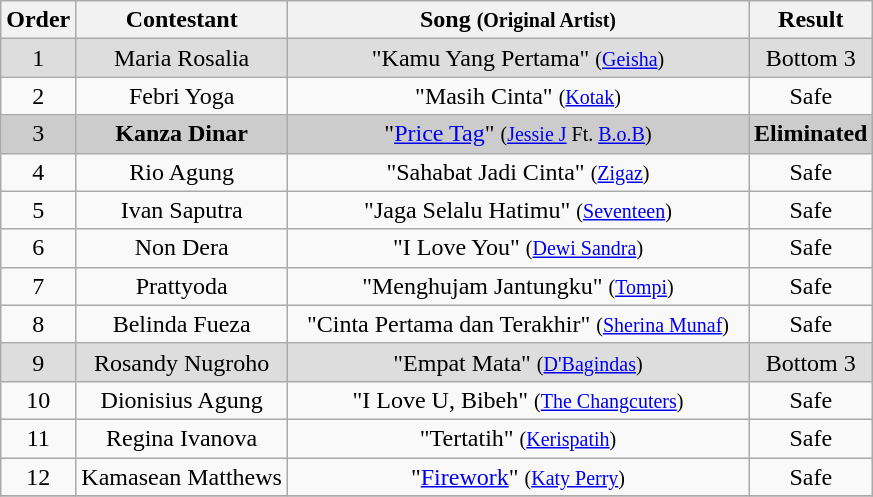<table class="wikitable plainrowheaders" style="text-align:center;">
<tr>
<th scope="col">Order</th>
<th scope="col">Contestant</th>
<th style="width:300px;" scope="col">Song <small>(Original Artist)</small></th>
<th scope="col">Result</th>
</tr>
<tr style="background:#ddd;">
<td>1</td>
<td>Maria Rosalia</td>
<td>"Kamu Yang Pertama" <small>(<a href='#'>Geisha</a>)</small></td>
<td>Bottom 3</td>
</tr>
<tr>
<td>2</td>
<td>Febri Yoga</td>
<td>"Masih Cinta" <small>(<a href='#'>Kotak</a>)</small></td>
<td>Safe</td>
</tr>
<tr style="background:#ccc;">
<td>3</td>
<td><strong>Kanza Dinar</strong></td>
<td>"<a href='#'>Price Tag</a>" <small>(<a href='#'>Jessie J</a> Ft. <a href='#'>B.o.B</a>)</small></td>
<td><strong>Eliminated</strong></td>
</tr>
<tr>
<td>4</td>
<td>Rio Agung</td>
<td>"Sahabat Jadi Cinta" <small>(<a href='#'>Zigaz</a>)</small></td>
<td>Safe</td>
</tr>
<tr>
<td>5</td>
<td>Ivan Saputra</td>
<td>"Jaga Selalu Hatimu" <small>(<a href='#'>Seventeen</a>)</small></td>
<td>Safe</td>
</tr>
<tr>
<td>6</td>
<td>Non Dera</td>
<td>"I Love You" <small>(<a href='#'>Dewi Sandra</a>)</small></td>
<td>Safe</td>
</tr>
<tr>
<td>7</td>
<td>Prattyoda</td>
<td>"Menghujam Jantungku" <small>(<a href='#'>Tompi</a>)</small></td>
<td>Safe</td>
</tr>
<tr>
<td>8</td>
<td>Belinda Fueza</td>
<td>"Cinta Pertama dan Terakhir" <small>(<a href='#'>Sherina Munaf</a>)</small></td>
<td>Safe</td>
</tr>
<tr style="background:#ddd;">
<td>9</td>
<td>Rosandy Nugroho</td>
<td>"Empat Mata" <small>(<a href='#'>D'Bagindas</a>)</small></td>
<td>Bottom 3</td>
</tr>
<tr>
<td>10</td>
<td>Dionisius Agung</td>
<td>"I Love U, Bibeh" <small>(<a href='#'>The Changcuters</a>)</small></td>
<td>Safe</td>
</tr>
<tr>
<td>11</td>
<td>Regina Ivanova</td>
<td>"Tertatih" <small>(<a href='#'>Kerispatih</a>)</small></td>
<td>Safe</td>
</tr>
<tr>
<td>12</td>
<td>Kamasean Matthews</td>
<td>"<a href='#'>Firework</a>" <small>(<a href='#'>Katy Perry</a>)</small></td>
<td>Safe</td>
</tr>
<tr>
</tr>
</table>
